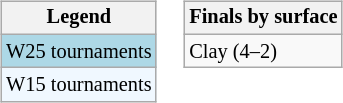<table>
<tr valign="top">
<td><br><table class="wikitable" style="font-size:85%;">
<tr>
<th>Legend</th>
</tr>
<tr style="background:lightblue;">
<td>W25 tournaments</td>
</tr>
<tr style="background:#f0f8ff;">
<td>W15 tournaments</td>
</tr>
</table>
</td>
<td><br><table class="wikitable" style="font-size:85%;">
<tr>
<th>Finals by surface</th>
</tr>
<tr>
<td>Clay (4–2)</td>
</tr>
</table>
</td>
</tr>
</table>
